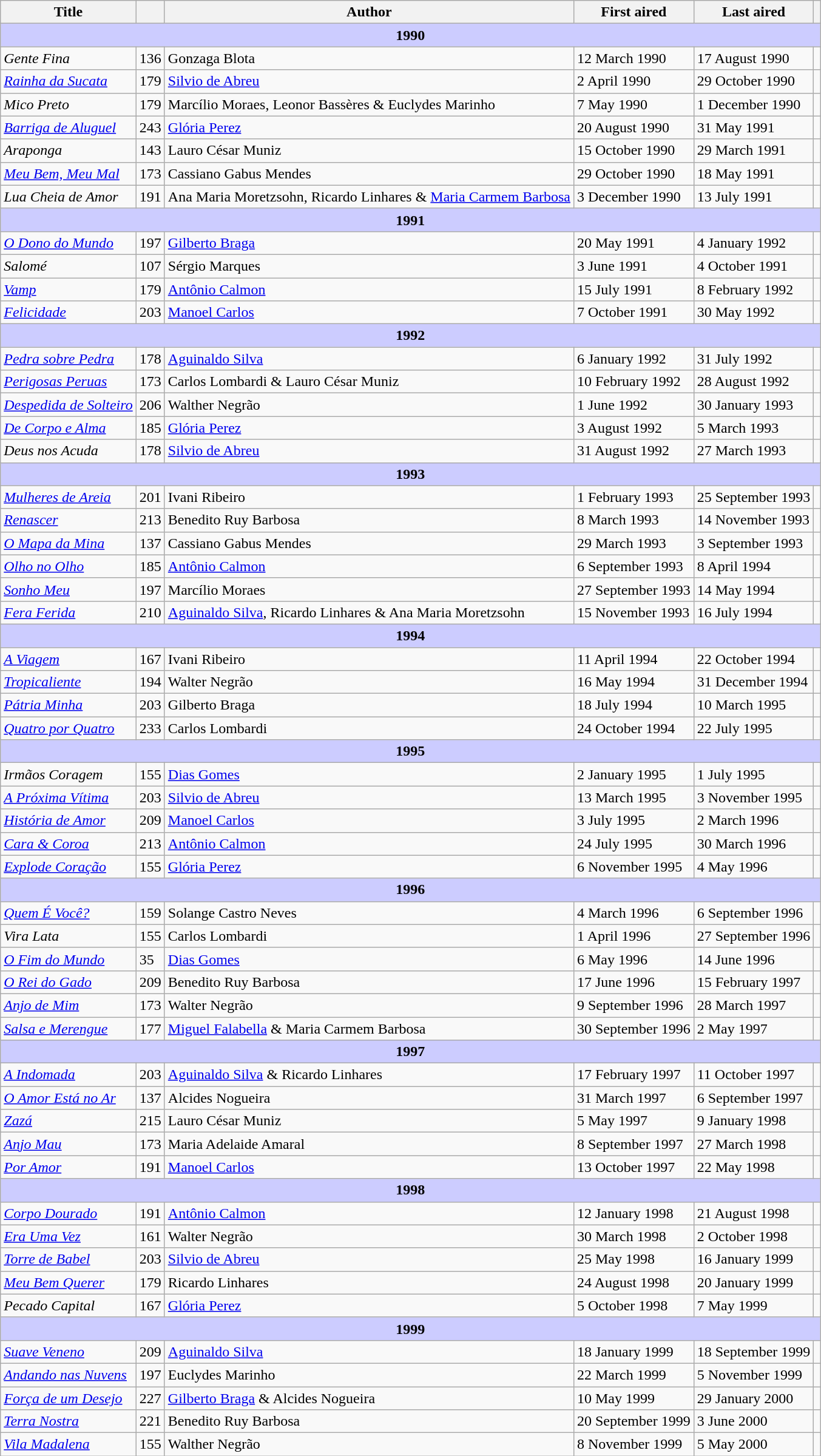<table class="wikitable sortable">
<tr>
<th>Title</th>
<th></th>
<th>Author</th>
<th>First aired</th>
<th>Last aired</th>
<th></th>
</tr>
<tr>
<th data-sort-value="zzz" colspan="6" style="background:#ccccff;">1990</th>
</tr>
<tr>
<td><em>Gente Fina</em></td>
<td>136</td>
<td>Gonzaga Blota</td>
<td>12 March 1990</td>
<td>17 August 1990</td>
<td></td>
</tr>
<tr>
<td><em><a href='#'>Rainha da Sucata</a></em></td>
<td>179</td>
<td><a href='#'>Silvio de Abreu</a></td>
<td>2 April 1990</td>
<td>29 October 1990</td>
<td></td>
</tr>
<tr>
<td><em>Mico Preto</em></td>
<td>179</td>
<td>Marcílio Moraes, Leonor Bassères & Euclydes Marinho</td>
<td>7 May 1990</td>
<td>1 December 1990</td>
<td></td>
</tr>
<tr>
<td><em><a href='#'>Barriga de Aluguel</a></em></td>
<td>243</td>
<td><a href='#'>Glória Perez</a></td>
<td>20 August 1990</td>
<td>31 May 1991</td>
<td></td>
</tr>
<tr>
<td><em>Araponga</em></td>
<td>143</td>
<td>Lauro César Muniz</td>
<td>15 October 1990</td>
<td>29 March 1991</td>
<td></td>
</tr>
<tr>
<td><em><a href='#'>Meu Bem, Meu Mal</a></em></td>
<td>173</td>
<td>Cassiano Gabus Mendes</td>
<td>29 October 1990</td>
<td>18 May 1991</td>
<td></td>
</tr>
<tr>
<td><em>Lua Cheia de Amor</em></td>
<td>191</td>
<td>Ana Maria Moretzsohn, Ricardo Linhares & <a href='#'>Maria Carmem Barbosa</a></td>
<td>3 December 1990</td>
<td>13 July 1991</td>
<td></td>
</tr>
<tr>
<th data-sort-value="zzz" colspan="6" style="background:#ccccff;">1991</th>
</tr>
<tr>
<td><em><a href='#'>O Dono do Mundo</a></em></td>
<td>197</td>
<td><a href='#'>Gilberto Braga</a></td>
<td>20 May 1991</td>
<td>4 January 1992</td>
<td></td>
</tr>
<tr>
<td><em>Salomé</em></td>
<td>107</td>
<td>Sérgio Marques</td>
<td>3 June 1991</td>
<td>4 October 1991</td>
<td></td>
</tr>
<tr>
<td><em><a href='#'>Vamp</a></em></td>
<td>179</td>
<td><a href='#'>Antônio Calmon</a></td>
<td>15 July 1991</td>
<td>8 February 1992</td>
<td></td>
</tr>
<tr>
<td><em><a href='#'>Felicidade</a></em></td>
<td>203</td>
<td><a href='#'>Manoel Carlos</a></td>
<td>7 October 1991</td>
<td>30 May 1992</td>
<td></td>
</tr>
<tr>
<th data-sort-value="zzz" colspan="6" style="background:#ccccff;">1992</th>
</tr>
<tr>
<td><em><a href='#'>Pedra sobre Pedra</a></em></td>
<td>178</td>
<td><a href='#'>Aguinaldo Silva</a></td>
<td>6 January 1992</td>
<td>31 July 1992</td>
<td></td>
</tr>
<tr>
<td><em><a href='#'>Perigosas Peruas</a></em></td>
<td>173</td>
<td>Carlos Lombardi & Lauro César Muniz</td>
<td>10 February 1992</td>
<td>28 August 1992</td>
<td></td>
</tr>
<tr>
<td><em><a href='#'>Despedida de Solteiro</a></em></td>
<td>206</td>
<td>Walther Negrão</td>
<td>1 June 1992</td>
<td>30 January 1993</td>
<td></td>
</tr>
<tr>
<td><em><a href='#'>De Corpo e Alma</a></em></td>
<td>185</td>
<td><a href='#'>Glória Perez</a></td>
<td>3 August 1992</td>
<td>5 March 1993</td>
<td></td>
</tr>
<tr>
<td><em>Deus nos Acuda</em></td>
<td>178</td>
<td><a href='#'>Silvio de Abreu</a></td>
<td>31 August 1992</td>
<td>27 March 1993</td>
<td></td>
</tr>
<tr>
<th data-sort-value="zzz" colspan="6" style="background:#ccccff;">1993</th>
</tr>
<tr>
<td><em><a href='#'>Mulheres de Areia</a></em></td>
<td>201</td>
<td>Ivani Ribeiro</td>
<td>1 February 1993</td>
<td>25 September 1993</td>
<td></td>
</tr>
<tr>
<td><em><a href='#'>Renascer</a></em></td>
<td>213</td>
<td>Benedito Ruy Barbosa</td>
<td>8 March 1993</td>
<td>14 November 1993</td>
<td></td>
</tr>
<tr>
<td><em><a href='#'>O Mapa da Mina</a></em></td>
<td>137</td>
<td>Cassiano Gabus Mendes</td>
<td>29 March 1993</td>
<td>3 September 1993</td>
<td></td>
</tr>
<tr>
<td><em><a href='#'>Olho no Olho</a></em></td>
<td>185</td>
<td><a href='#'>Antônio Calmon</a></td>
<td>6 September 1993</td>
<td>8 April 1994</td>
<td></td>
</tr>
<tr>
<td><em><a href='#'>Sonho Meu</a></em></td>
<td>197</td>
<td>Marcílio Moraes</td>
<td>27 September 1993</td>
<td>14 May 1994</td>
<td></td>
</tr>
<tr>
<td><em><a href='#'>Fera Ferida</a></em></td>
<td>210</td>
<td><a href='#'>Aguinaldo Silva</a>, Ricardo Linhares & Ana Maria Moretzsohn</td>
<td>15 November 1993</td>
<td>16 July 1994</td>
<td></td>
</tr>
<tr>
<th data-sort-value="zzz" colspan="6" style="background:#ccccff;">1994</th>
</tr>
<tr>
<td><em><a href='#'>A Viagem</a></em></td>
<td>167</td>
<td>Ivani Ribeiro</td>
<td>11 April 1994</td>
<td>22 October 1994</td>
<td></td>
</tr>
<tr>
<td><em><a href='#'>Tropicaliente</a></em></td>
<td>194</td>
<td>Walter Negrão</td>
<td>16 May 1994</td>
<td>31 December 1994</td>
<td></td>
</tr>
<tr>
<td><em><a href='#'>Pátria Minha</a></em></td>
<td>203</td>
<td>Gilberto Braga</td>
<td>18 July 1994</td>
<td>10 March 1995</td>
<td></td>
</tr>
<tr>
<td><em><a href='#'>Quatro por Quatro</a></em></td>
<td>233</td>
<td>Carlos Lombardi</td>
<td>24 October 1994</td>
<td>22 July 1995</td>
<td></td>
</tr>
<tr>
<th data-sort-value="zzz" colspan="6" style="background:#ccccff;">1995</th>
</tr>
<tr>
<td><em>Irmãos Coragem</em></td>
<td>155</td>
<td><a href='#'>Dias Gomes</a></td>
<td>2 January 1995</td>
<td>1 July 1995</td>
<td></td>
</tr>
<tr>
<td><em><a href='#'>A Próxima Vítima</a></em></td>
<td>203</td>
<td><a href='#'>Silvio de Abreu</a></td>
<td>13 March 1995</td>
<td>3 November 1995</td>
<td></td>
</tr>
<tr>
<td><em><a href='#'>História de Amor</a></em></td>
<td>209</td>
<td><a href='#'>Manoel Carlos</a></td>
<td>3 July 1995</td>
<td>2 March 1996</td>
<td></td>
</tr>
<tr>
<td><em><a href='#'>Cara & Coroa</a></em></td>
<td>213</td>
<td><a href='#'>Antônio Calmon</a></td>
<td>24 July 1995</td>
<td>30 March 1996</td>
<td></td>
</tr>
<tr>
<td><em><a href='#'>Explode Coração</a></em></td>
<td>155</td>
<td><a href='#'>Glória Perez</a></td>
<td>6 November 1995</td>
<td>4 May 1996</td>
<td></td>
</tr>
<tr>
<th data-sort-value="zzz" colspan="6" style="background:#ccccff;">1996</th>
</tr>
<tr>
<td><em><a href='#'>Quem É Você?</a></em></td>
<td>159</td>
<td>Solange Castro Neves</td>
<td>4 March 1996</td>
<td>6 September 1996</td>
<td></td>
</tr>
<tr>
<td><em>Vira Lata</em></td>
<td>155</td>
<td>Carlos Lombardi</td>
<td>1 April 1996</td>
<td>27 September 1996</td>
<td></td>
</tr>
<tr>
<td><em><a href='#'>O Fim do Mundo</a></em></td>
<td>35</td>
<td><a href='#'>Dias Gomes</a></td>
<td>6 May 1996</td>
<td>14 June 1996</td>
<td></td>
</tr>
<tr>
<td><em><a href='#'>O Rei do Gado</a></em></td>
<td>209</td>
<td>Benedito Ruy Barbosa</td>
<td>17 June 1996</td>
<td>15 February 1997</td>
<td></td>
</tr>
<tr>
<td><em><a href='#'>Anjo de Mim</a></em></td>
<td>173</td>
<td>Walter Negrão</td>
<td>9 September 1996</td>
<td>28 March 1997</td>
<td></td>
</tr>
<tr>
<td><em><a href='#'>Salsa e Merengue</a></em></td>
<td>177</td>
<td><a href='#'>Miguel Falabella</a> & Maria Carmem Barbosa</td>
<td>30 September 1996</td>
<td>2 May 1997</td>
<td></td>
</tr>
<tr>
<th data-sort-value="zzz" colspan="6" style="background:#ccccff;">1997</th>
</tr>
<tr>
<td><em><a href='#'>A Indomada</a></em></td>
<td>203</td>
<td><a href='#'>Aguinaldo Silva</a> & Ricardo Linhares</td>
<td>17 February 1997</td>
<td>11 October 1997</td>
<td></td>
</tr>
<tr>
<td><em><a href='#'>O Amor Está no Ar</a></em></td>
<td>137</td>
<td>Alcides Nogueira</td>
<td>31 March 1997</td>
<td>6 September 1997</td>
<td></td>
</tr>
<tr>
<td><em><a href='#'>Zazá</a></em></td>
<td>215</td>
<td>Lauro César Muniz</td>
<td>5 May 1997</td>
<td>9 January 1998</td>
<td></td>
</tr>
<tr>
<td><em><a href='#'>Anjo Mau</a></em></td>
<td>173</td>
<td>Maria Adelaide Amaral</td>
<td>8 September 1997</td>
<td>27 March 1998</td>
<td></td>
</tr>
<tr>
<td><em><a href='#'>Por Amor</a></em></td>
<td>191</td>
<td><a href='#'>Manoel Carlos</a></td>
<td>13 October 1997</td>
<td>22 May 1998</td>
<td></td>
</tr>
<tr>
<th data-sort-value="zzz" colspan="6" style="background:#ccccff;">1998</th>
</tr>
<tr>
<td><em><a href='#'>Corpo Dourado</a></em></td>
<td>191</td>
<td><a href='#'>Antônio Calmon</a></td>
<td>12 January 1998</td>
<td>21 August 1998</td>
<td></td>
</tr>
<tr>
<td><em><a href='#'>Era Uma Vez</a></em></td>
<td>161</td>
<td>Walter Negrão</td>
<td>30 March 1998</td>
<td>2 October 1998</td>
<td></td>
</tr>
<tr>
<td><em><a href='#'>Torre de Babel</a></em></td>
<td>203</td>
<td><a href='#'>Silvio de Abreu</a></td>
<td>25 May 1998</td>
<td>16 January 1999</td>
<td></td>
</tr>
<tr>
<td><em><a href='#'>Meu Bem Querer</a></em></td>
<td>179</td>
<td>Ricardo Linhares</td>
<td>24 August 1998</td>
<td>20 January 1999</td>
<td></td>
</tr>
<tr>
<td><em>Pecado Capital</em></td>
<td>167</td>
<td><a href='#'>Glória Perez</a></td>
<td>5 October 1998</td>
<td>7 May 1999</td>
<td></td>
</tr>
<tr>
<th data-sort-value="zzz" colspan="6" style="background:#ccccff;">1999</th>
</tr>
<tr>
<td><em><a href='#'>Suave Veneno</a></em></td>
<td>209</td>
<td><a href='#'>Aguinaldo Silva</a></td>
<td>18 January 1999</td>
<td>18 September 1999</td>
<td></td>
</tr>
<tr>
<td><em><a href='#'>Andando nas Nuvens</a></em></td>
<td>197</td>
<td>Euclydes Marinho</td>
<td>22 March 1999</td>
<td>5 November 1999</td>
<td></td>
</tr>
<tr>
<td><em><a href='#'>Força de um Desejo</a></em></td>
<td>227</td>
<td><a href='#'>Gilberto Braga</a> & Alcides Nogueira</td>
<td>10 May 1999</td>
<td>29 January 2000</td>
<td></td>
</tr>
<tr>
<td><em><a href='#'>Terra Nostra</a></em></td>
<td>221</td>
<td>Benedito Ruy Barbosa</td>
<td>20 September 1999</td>
<td>3 June 2000</td>
<td></td>
</tr>
<tr>
<td><em><a href='#'>Vila Madalena</a></em></td>
<td>155</td>
<td>Walther Negrão</td>
<td>8 November 1999</td>
<td>5 May 2000</td>
<td></td>
</tr>
</table>
